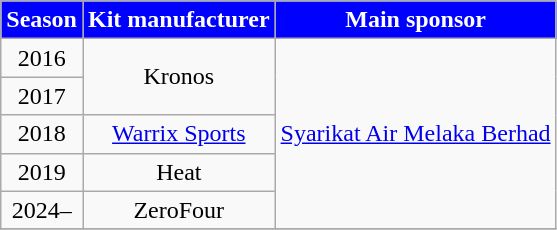<table class="wikitable" style="text-align: center">
<tr>
<th style="background:blue; color:white;">Season</th>
<th style="background:blue; color:white;">Kit manufacturer</th>
<th style="background:blue; color:white;">Main sponsor</th>
</tr>
<tr>
<td>2016</td>
<td rowspan=2>Kronos</td>
<td rowspan=5><a href='#'>Syarikat Air Melaka Berhad</a></td>
</tr>
<tr>
<td>2017</td>
</tr>
<tr>
<td>2018</td>
<td><a href='#'>Warrix Sports</a></td>
</tr>
<tr>
<td>2019</td>
<td>Heat</td>
</tr>
<tr>
<td>2024–</td>
<td>ZeroFour</td>
</tr>
<tr>
</tr>
</table>
